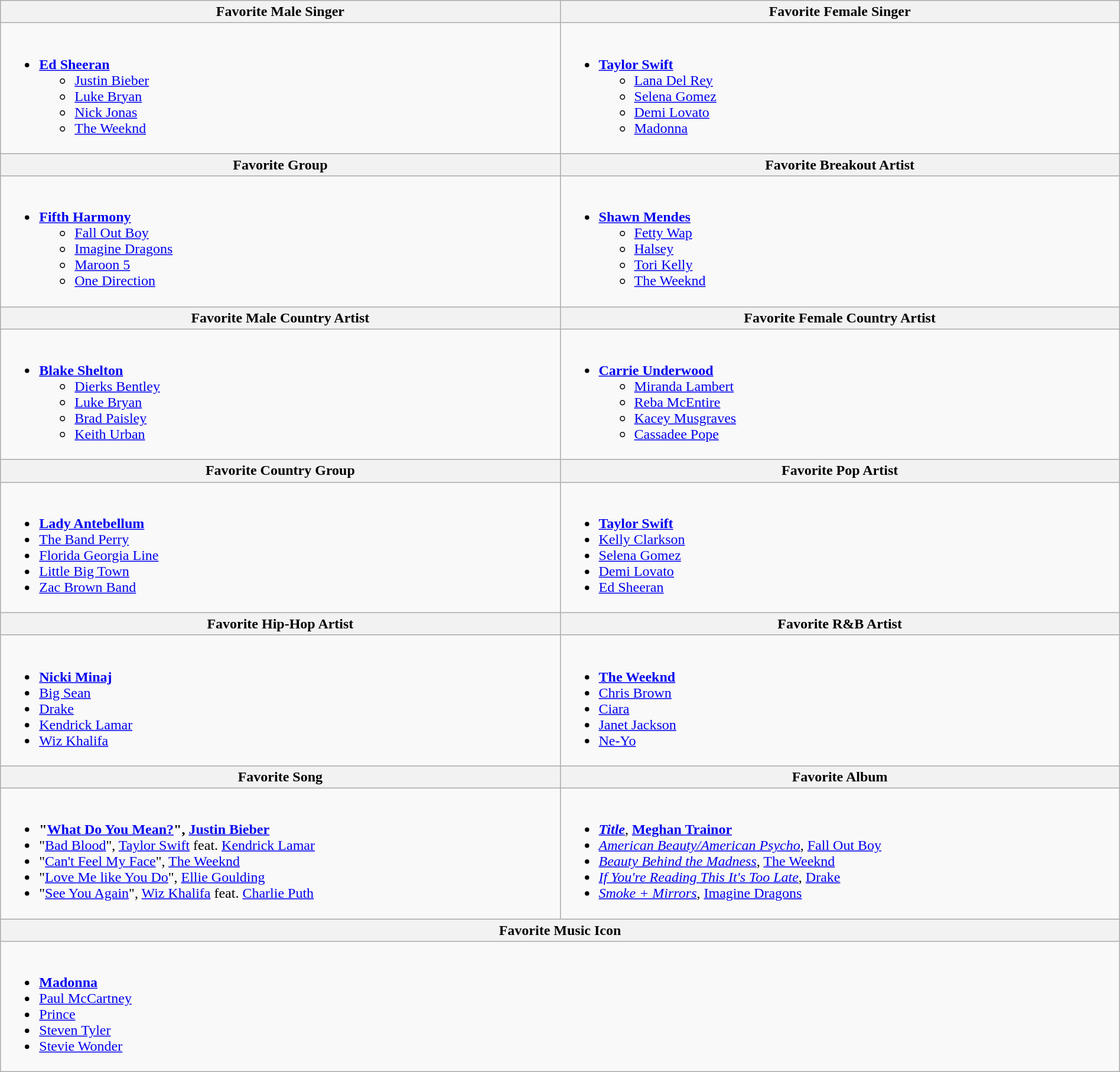<table class="wikitable" style="width:100%;">
<tr>
<th width=50%>Favorite Male Singer</th>
<th width=50%>Favorite Female Singer</th>
</tr>
<tr>
<td valign="top"><br><ul><li><strong><a href='#'>Ed Sheeran</a></strong><ul><li><a href='#'>Justin Bieber</a></li><li><a href='#'>Luke Bryan</a></li><li><a href='#'>Nick Jonas</a></li><li><a href='#'>The Weeknd</a></li></ul></li></ul></td>
<td valign="top"><br><ul><li><strong><a href='#'>Taylor Swift</a></strong><ul><li><a href='#'>Lana Del Rey</a></li><li><a href='#'>Selena Gomez</a></li><li><a href='#'>Demi Lovato</a></li><li><a href='#'>Madonna</a></li></ul></li></ul></td>
</tr>
<tr>
<th>Favorite Group</th>
<th>Favorite Breakout Artist</th>
</tr>
<tr>
<td valign="top"><br><ul><li><strong><a href='#'>Fifth Harmony</a></strong><ul><li><a href='#'>Fall Out Boy</a></li><li><a href='#'>Imagine Dragons</a></li><li><a href='#'>Maroon 5</a></li><li><a href='#'>One Direction</a></li></ul></li></ul></td>
<td valign="top"><br><ul><li><strong><a href='#'>Shawn Mendes</a></strong><ul><li><a href='#'>Fetty Wap</a></li><li><a href='#'>Halsey</a></li><li><a href='#'>Tori Kelly</a></li><li><a href='#'>The Weeknd</a></li></ul></li></ul></td>
</tr>
<tr>
<th>Favorite Male Country Artist</th>
<th>Favorite Female Country Artist</th>
</tr>
<tr>
<td valign="top"><br><ul><li><strong><a href='#'>Blake Shelton</a></strong><ul><li><a href='#'>Dierks Bentley</a></li><li><a href='#'>Luke Bryan</a></li><li><a href='#'>Brad Paisley</a></li><li><a href='#'>Keith Urban</a></li></ul></li></ul></td>
<td valign="top"><br><ul><li><strong><a href='#'>Carrie Underwood</a></strong><ul><li><a href='#'>Miranda Lambert</a></li><li><a href='#'>Reba McEntire</a></li><li><a href='#'>Kacey Musgraves</a></li><li><a href='#'>Cassadee Pope</a></li></ul></li></ul></td>
</tr>
<tr>
<th>Favorite Country Group</th>
<th>Favorite Pop Artist</th>
</tr>
<tr>
<td valign="top"><br><ul><li><strong><a href='#'>Lady Antebellum</a></strong></li><li><a href='#'>The Band Perry</a></li><li><a href='#'>Florida Georgia Line</a></li><li><a href='#'>Little Big Town</a></li><li><a href='#'>Zac Brown Band</a></li></ul></td>
<td valign="top"><br><ul><li><strong><a href='#'>Taylor Swift</a></strong></li><li><a href='#'>Kelly Clarkson</a></li><li><a href='#'>Selena Gomez</a></li><li><a href='#'>Demi Lovato</a></li><li><a href='#'>Ed Sheeran</a></li></ul></td>
</tr>
<tr>
<th>Favorite Hip-Hop Artist</th>
<th>Favorite R&B Artist</th>
</tr>
<tr>
<td valign="top"><br><ul><li><strong><a href='#'>Nicki Minaj</a></strong></li><li><a href='#'>Big Sean</a></li><li><a href='#'>Drake</a></li><li><a href='#'>Kendrick Lamar</a></li><li><a href='#'>Wiz Khalifa</a></li></ul></td>
<td valign="top"><br><ul><li><strong><a href='#'>The Weeknd</a></strong></li><li><a href='#'>Chris Brown</a></li><li><a href='#'>Ciara</a></li><li><a href='#'>Janet Jackson</a></li><li><a href='#'>Ne-Yo</a></li></ul></td>
</tr>
<tr>
<th>Favorite Song</th>
<th>Favorite Album</th>
</tr>
<tr>
<td valign="top"><br><ul><li><strong>"<a href='#'>What Do You Mean?</a>", <a href='#'>Justin Bieber</a></strong></li><li>"<a href='#'>Bad Blood</a>", <a href='#'>Taylor Swift</a> feat. <a href='#'>Kendrick Lamar</a></li><li>"<a href='#'>Can't Feel My Face</a>", <a href='#'>The Weeknd</a></li><li>"<a href='#'>Love Me like You Do</a>", <a href='#'>Ellie Goulding</a></li><li>"<a href='#'>See You Again</a>", <a href='#'>Wiz Khalifa</a> feat. <a href='#'>Charlie Puth</a></li></ul></td>
<td valign="top"><br><ul><li><strong><em><a href='#'>Title</a></em></strong>, <strong><a href='#'>Meghan Trainor</a></strong></li><li><em><a href='#'>American Beauty/American Psycho</a></em>, <a href='#'>Fall Out Boy</a></li><li><em><a href='#'>Beauty Behind the Madness</a></em>, <a href='#'>The Weeknd</a></li><li><em><a href='#'>If You're Reading This It's Too Late</a></em>, <a href='#'>Drake</a></li><li><em><a href='#'>Smoke + Mirrors</a></em>, <a href='#'>Imagine Dragons</a></li></ul></td>
</tr>
<tr>
<th colspan="2">Favorite Music Icon</th>
</tr>
<tr>
<td valign="top" colspan="2"><br><ul><li><strong><a href='#'>Madonna</a></strong></li><li><a href='#'>Paul McCartney</a></li><li><a href='#'>Prince</a></li><li><a href='#'>Steven Tyler</a></li><li><a href='#'>Stevie Wonder</a></li></ul></td>
</tr>
</table>
